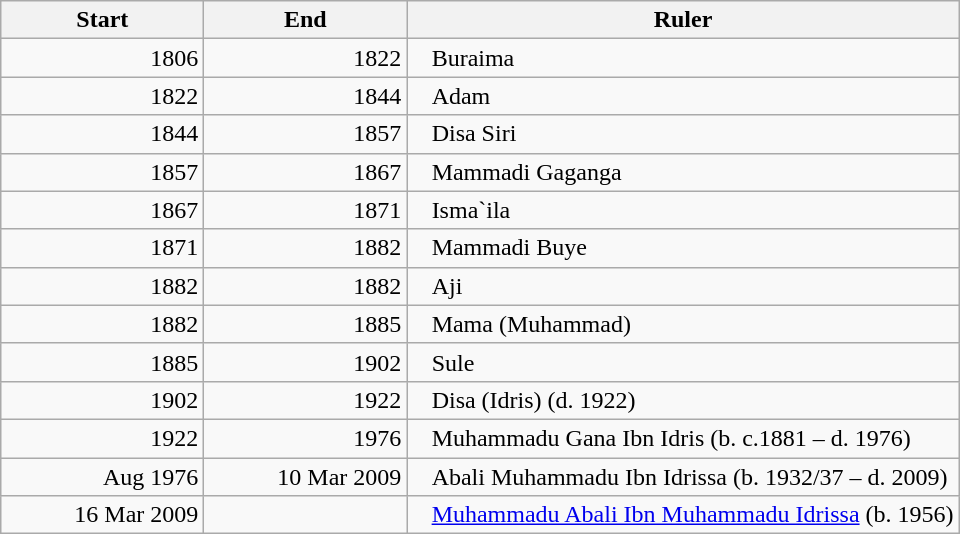<table class=wikitable style="text-align:right;">
<tr>
<th style="width:8em;">Start</th>
<th style="width:8em;">End</th>
<th>Ruler</th>
</tr>
<tr>
<td>1806</td>
<td>1822</td>
<td style="text-align:left;padding-left:1em;">Buraima</td>
</tr>
<tr>
<td>1822</td>
<td>1844</td>
<td style="text-align:left;padding-left:1em;">Adam</td>
</tr>
<tr>
<td>1844</td>
<td>1857</td>
<td style="text-align:left;padding-left:1em;">Disa Siri</td>
</tr>
<tr>
<td>1857</td>
<td>1867</td>
<td style="text-align:left;padding-left:1em;">Mammadi Gaganga</td>
</tr>
<tr>
<td>1867</td>
<td>1871</td>
<td style="text-align:left;padding-left:1em;">Isma`ila</td>
</tr>
<tr>
<td>1871</td>
<td>1882</td>
<td style="text-align:left;padding-left:1em;">Mammadi Buye</td>
</tr>
<tr>
<td>1882</td>
<td>1882</td>
<td style="text-align:left;padding-left:1em;">Aji</td>
</tr>
<tr>
<td>1882</td>
<td>1885</td>
<td style="text-align:left;padding-left:1em;">Mama (Muhammad)</td>
</tr>
<tr>
<td>1885</td>
<td>1902</td>
<td style="text-align:left;padding-left:1em;">Sule</td>
</tr>
<tr>
<td>1902</td>
<td>1922</td>
<td style="text-align:left;padding-left:1em;">Disa (Idris) (d. 1922)</td>
</tr>
<tr>
<td>1922</td>
<td>1976</td>
<td style="text-align:left;padding-left:1em;">Muhammadu Gana Ibn Idris (b. c.1881 – d. 1976)</td>
</tr>
<tr>
<td>Aug 1976</td>
<td>10 Mar 2009</td>
<td style="text-align:left;padding-left:1em;">Abali Muhammadu Ibn Idrissa (b. 1932/37 – d. 2009)</td>
</tr>
<tr>
<td>16 Mar 2009</td>
<td></td>
<td style="text-align:left;padding-left:1em;"><a href='#'>Muhammadu Abali Ibn Muhammadu Idrissa</a> (b. 1956)</td>
</tr>
</table>
